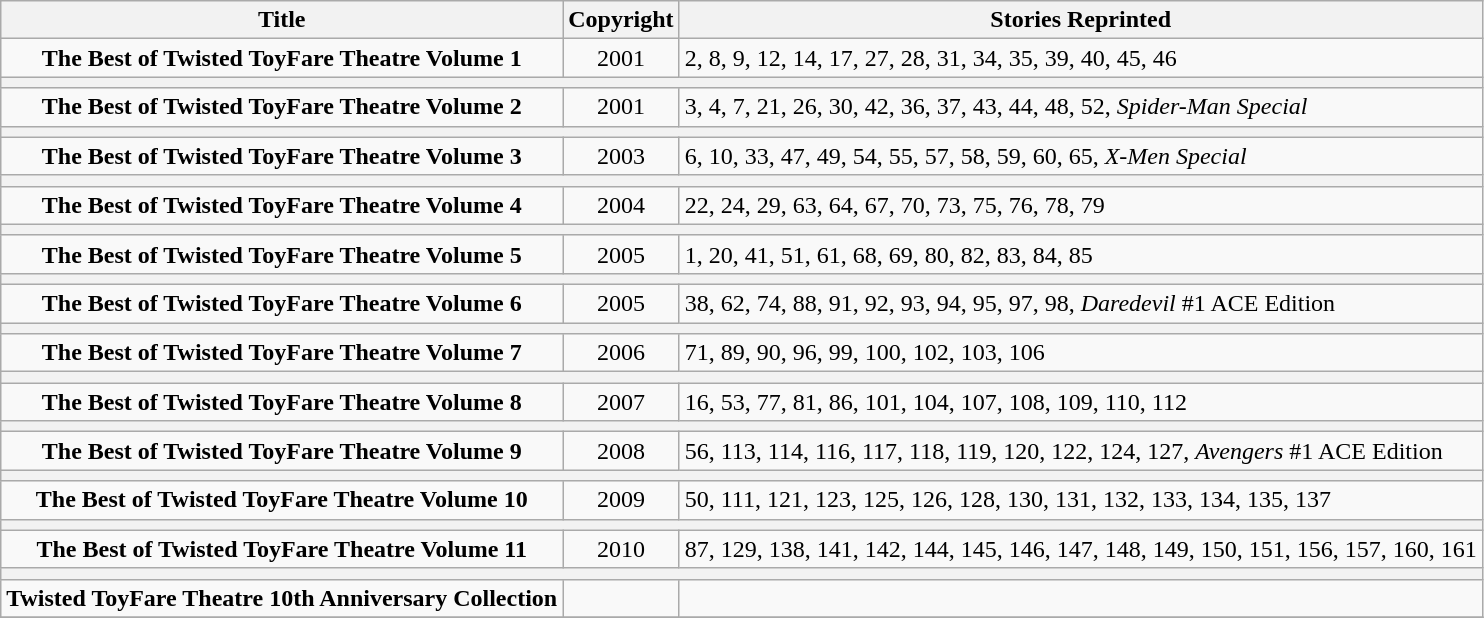<table class="wikitable">
<tr>
<th>Title</th>
<th>Copyright</th>
<th>Stories Reprinted</th>
</tr>
<tr>
<td align="center"><strong>The Best of Twisted ToyFare Theatre Volume 1</strong></td>
<td align="center">2001</td>
<td>2, 8, 9, 12, 14, 17, 27, 28, 31, 34, 35, 39, 40, 45, 46</td>
</tr>
<tr>
<td colspan="3" bgcolor="#f2f2f2"></td>
</tr>
<tr>
<td align="center"><strong>The Best of Twisted ToyFare Theatre Volume 2</strong></td>
<td align="center">2001</td>
<td>3, 4, 7, 21, 26, 30, 42, 36, 37, 43, 44, 48, 52, <em>Spider-Man Special</em></td>
</tr>
<tr>
<td colspan="3" bgcolor="#f2f2f2"></td>
</tr>
<tr>
<td align="center"><strong>The Best of Twisted ToyFare Theatre Volume 3</strong></td>
<td align="center">2003</td>
<td>6, 10, 33, 47, 49, 54, 55, 57, 58, 59, 60, 65, <em>X-Men Special</em></td>
</tr>
<tr>
<td colspan="3" bgcolor="#f2f2f2"></td>
</tr>
<tr>
<td align="center"><strong>The Best of Twisted ToyFare Theatre Volume 4</strong></td>
<td align="center">2004</td>
<td>22, 24, 29, 63, 64, 67, 70, 73, 75, 76, 78, 79</td>
</tr>
<tr>
<td colspan="3" bgcolor="#f2f2f2"></td>
</tr>
<tr>
<td align="center"><strong>The Best of Twisted ToyFare Theatre Volume 5</strong></td>
<td align="center">2005</td>
<td>1, 20, 41, 51, 61, 68, 69, 80, 82, 83, 84, 85</td>
</tr>
<tr>
<td colspan="3" bgcolor="#f2f2f2"></td>
</tr>
<tr>
<td align="center"><strong>The Best of Twisted ToyFare Theatre Volume 6</strong></td>
<td align="center">2005</td>
<td>38, 62, 74, 88, 91, 92, 93, 94, 95, 97, 98, <em>Daredevil</em> #1 ACE Edition</td>
</tr>
<tr>
<td colspan="3" bgcolor="#f2f2f2"></td>
</tr>
<tr>
<td align="center"><strong>The Best of Twisted ToyFare Theatre Volume 7</strong></td>
<td align="center">2006</td>
<td>71, 89, 90, 96, 99, 100, 102, 103, 106</td>
</tr>
<tr>
<td colspan="3" bgcolor="#f2f2f2"></td>
</tr>
<tr>
<td align="center"><strong>The Best of Twisted ToyFare Theatre Volume 8</strong></td>
<td align="center">2007</td>
<td>16, 53, 77, 81, 86, 101, 104, 107, 108, 109, 110, 112</td>
</tr>
<tr>
<td colspan="3" bgcolor="#f2f2f2"></td>
</tr>
<tr>
<td align="center"><strong>The Best of Twisted ToyFare Theatre Volume 9</strong></td>
<td align="center">2008</td>
<td>56, 113, 114, 116, 117, 118, 119, 120, 122, 124, 127, <em>Avengers</em> #1 ACE Edition</td>
</tr>
<tr>
<td colspan="3" bgcolor="#f2f2f2"></td>
</tr>
<tr>
<td align="center"><strong>The Best of Twisted ToyFare Theatre Volume 10</strong></td>
<td align="center">2009</td>
<td>50, 111, 121, 123, 125, 126, 128, 130, 131, 132, 133, 134, 135, 137</td>
</tr>
<tr>
<td colspan="3" bgcolor="#f2f2f2"></td>
</tr>
<tr>
<td align="center"><strong>The Best of Twisted ToyFare Theatre Volume 11</strong></td>
<td align="center">2010</td>
<td>87, 129, 138, 141, 142, 144, 145, 146, 147, 148, 149, 150, 151, 156, 157, 160, 161</td>
</tr>
<tr>
<td colspan="3" bgcolor="#f2f2f2"></td>
</tr>
<tr>
<td align="center"><strong>Twisted ToyFare Theatre 10th Anniversary Collection</strong></td>
<td align="center"></td>
<td></td>
</tr>
<tr>
</tr>
</table>
